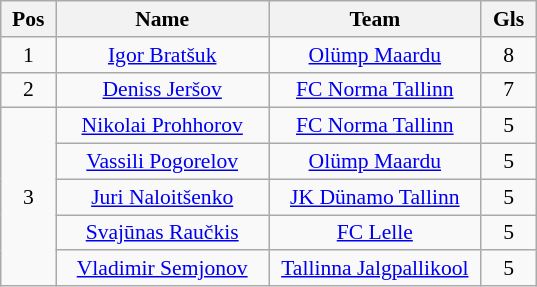<table class="wikitable" style="font-size:90%; text-align:center;">
<tr>
<th width="30">Pos</th>
<th width="135">Name</th>
<th width="135">Team</th>
<th width="30">Gls</th>
</tr>
<tr>
<td>1</td>
<td><a href='#'>Igor Bratšuk</a></td>
<td><a href='#'>Olümp Maardu</a></td>
<td>8</td>
</tr>
<tr>
<td>2</td>
<td><a href='#'>Deniss Jeršov</a></td>
<td><a href='#'>FC Norma Tallinn</a></td>
<td>7</td>
</tr>
<tr>
<td rowspan=5>3</td>
<td><a href='#'>Nikolai Prohhorov</a></td>
<td><a href='#'>FC Norma Tallinn</a></td>
<td>5</td>
</tr>
<tr>
<td><a href='#'>Vassili Pogorelov</a></td>
<td><a href='#'>Olümp Maardu</a></td>
<td>5</td>
</tr>
<tr>
<td><a href='#'>Juri Naloitšenko</a></td>
<td><a href='#'>JK Dünamo Tallinn</a></td>
<td>5</td>
</tr>
<tr>
<td><a href='#'>Svajūnas Raučkis</a></td>
<td><a href='#'>FC Lelle</a></td>
<td>5</td>
</tr>
<tr>
<td><a href='#'>Vladimir Semjonov</a></td>
<td><a href='#'>Tallinna Jalgpallikool</a></td>
<td>5</td>
</tr>
</table>
